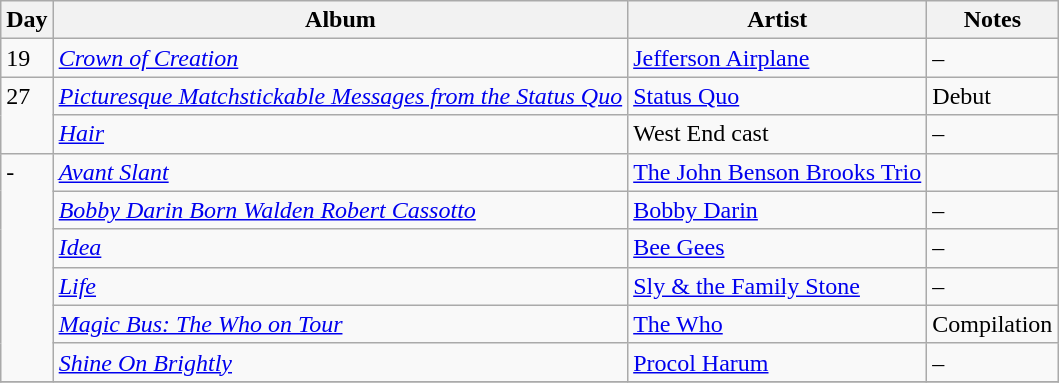<table class="wikitable">
<tr>
<th>Day</th>
<th>Album</th>
<th>Artist</th>
<th>Notes</th>
</tr>
<tr>
<td rowspan="1" valign="top">19</td>
<td><em><a href='#'>Crown of Creation</a></em></td>
<td><a href='#'>Jefferson Airplane</a></td>
<td>–</td>
</tr>
<tr>
<td rowspan="2" valign="top">27</td>
<td><em><a href='#'>Picturesque Matchstickable Messages from the Status Quo</a></em></td>
<td><a href='#'>Status Quo</a></td>
<td>Debut</td>
</tr>
<tr>
<td><em><a href='#'>Hair</a></em></td>
<td>West End cast</td>
<td>–</td>
</tr>
<tr>
<td rowspan="6" valign="top">-</td>
<td><em><a href='#'>Avant Slant</a></em></td>
<td><a href='#'>The John Benson Brooks Trio</a></td>
<td></td>
</tr>
<tr>
<td><em><a href='#'>Bobby Darin Born Walden Robert Cassotto</a></em></td>
<td><a href='#'>Bobby Darin</a></td>
<td>–</td>
</tr>
<tr>
<td><em><a href='#'>Idea</a></em></td>
<td><a href='#'>Bee Gees</a></td>
<td>–</td>
</tr>
<tr>
<td><em><a href='#'>Life</a></em></td>
<td><a href='#'>Sly & the Family Stone</a></td>
<td>–</td>
</tr>
<tr>
<td><em><a href='#'>Magic Bus: The Who on Tour</a></em></td>
<td><a href='#'>The Who</a></td>
<td>Compilation</td>
</tr>
<tr>
<td><em><a href='#'>Shine On Brightly</a></em></td>
<td><a href='#'>Procol Harum</a></td>
<td>–</td>
</tr>
<tr>
</tr>
</table>
